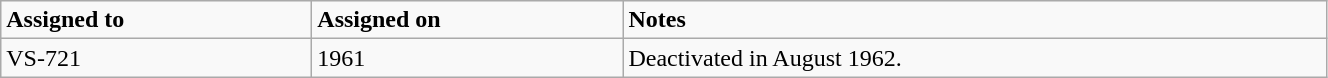<table class="wikitable" style="width: 70%;">
<tr>
<td style="width: 200px;"><strong>Assigned to</strong></td>
<td style="width: 200px;"><strong>Assigned on</strong></td>
<td><strong>Notes</strong></td>
</tr>
<tr>
<td>VS-721</td>
<td>1961</td>
<td>Deactivated in August 1962.</td>
</tr>
</table>
